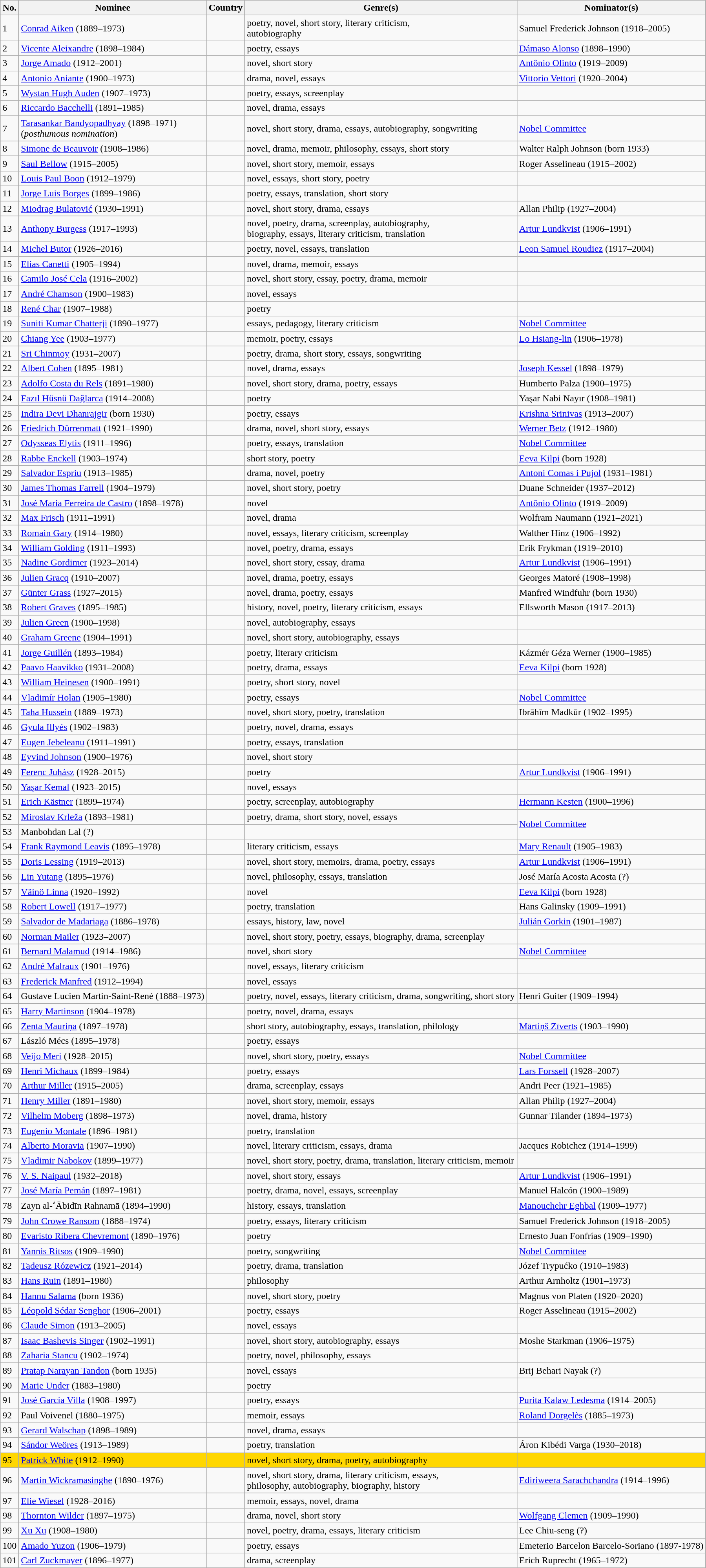<table class="sortable wikitable mw-collapsible">
<tr>
<th scope=col>No.</th>
<th scope=col>Nominee</th>
<th scope=col>Country</th>
<th scope=col>Genre(s)</th>
<th scope=col>Nominator(s)</th>
</tr>
<tr>
<td>1</td>
<td><a href='#'>Conrad Aiken</a> (1889–1973)</td>
<td></td>
<td>poetry, novel, short story, literary criticism,<br> autobiography</td>
<td>Samuel Frederick Johnson (1918–2005)</td>
</tr>
<tr>
<td>2</td>
<td><a href='#'>Vicente Aleixandre</a> (1898–1984)</td>
<td></td>
<td>poetry, essays</td>
<td><a href='#'>Dámaso Alonso</a> (1898–1990)</td>
</tr>
<tr>
<td>3</td>
<td><a href='#'>Jorge Amado</a> (1912–2001)</td>
<td></td>
<td>novel, short story</td>
<td><a href='#'>Antônio Olinto</a> (1919–2009)</td>
</tr>
<tr>
<td>4</td>
<td><a href='#'>Antonio Aniante</a> (1900–1973)</td>
<td></td>
<td>drama, novel, essays</td>
<td><a href='#'>Vittorio Vettori</a> (1920–2004)</td>
</tr>
<tr>
<td>5</td>
<td><a href='#'>Wystan Hugh Auden</a> (1907–1973)</td>
<td><br></td>
<td>poetry, essays, screenplay</td>
<td></td>
</tr>
<tr>
<td>6</td>
<td><a href='#'>Riccardo Bacchelli</a> (1891–1985)</td>
<td></td>
<td>novel, drama, essays</td>
<td></td>
</tr>
<tr>
<td>7</td>
<td><a href='#'>Tarasankar Bandyopadhyay</a> (1898–1971)<br>(<em>posthumous nomination</em>)</td>
<td></td>
<td>novel, short story, drama, essays, autobiography, songwriting</td>
<td><a href='#'>Nobel Committee</a></td>
</tr>
<tr>
<td>8</td>
<td><a href='#'>Simone de Beauvoir</a> (1908–1986)</td>
<td></td>
<td>novel, drama, memoir, philosophy, essays, short story</td>
<td>Walter Ralph Johnson (born 1933)</td>
</tr>
<tr>
<td>9</td>
<td><a href='#'>Saul Bellow</a> (1915–2005)</td>
<td><br></td>
<td>novel, short story, memoir, essays</td>
<td>Roger Asselineau (1915–2002)</td>
</tr>
<tr>
<td>10</td>
<td><a href='#'>Louis Paul Boon</a> (1912–1979)</td>
<td></td>
<td>novel, essays, short story, poetry</td>
<td></td>
</tr>
<tr>
<td>11</td>
<td><a href='#'>Jorge Luis Borges</a> (1899–1986)</td>
<td></td>
<td>poetry, essays, translation, short story</td>
<td></td>
</tr>
<tr>
<td>12</td>
<td><a href='#'>Miodrag Bulatović</a> (1930–1991)</td>
<td></td>
<td>novel, short story, drama, essays</td>
<td>Allan Philip (1927–2004)</td>
</tr>
<tr>
<td>13</td>
<td><a href='#'>Anthony Burgess</a> (1917–1993)</td>
<td></td>
<td>novel, poetry, drama, screenplay, autobiography,<br> biography, essays, literary criticism, translation</td>
<td><a href='#'>Artur Lundkvist</a> (1906–1991)</td>
</tr>
<tr>
<td>14</td>
<td><a href='#'>Michel Butor</a> (1926–2016)</td>
<td></td>
<td>poetry, novel, essays, translation</td>
<td><a href='#'>Leon Samuel Roudiez</a> (1917–2004)</td>
</tr>
<tr>
<td>15</td>
<td><a href='#'>Elias Canetti</a> (1905–1994)</td>
<td><br></td>
<td>novel, drama, memoir, essays</td>
<td></td>
</tr>
<tr>
<td>16</td>
<td><a href='#'>Camilo José Cela</a> (1916–2002)</td>
<td></td>
<td>novel, short story, essay, poetry, drama, memoir</td>
<td></td>
</tr>
<tr>
<td>17</td>
<td><a href='#'>André Chamson</a> (1900–1983)</td>
<td></td>
<td>novel, essays</td>
<td></td>
</tr>
<tr>
<td>18</td>
<td><a href='#'>René Char</a> (1907–1988)</td>
<td></td>
<td>poetry</td>
<td></td>
</tr>
<tr>
<td>19</td>
<td><a href='#'>Suniti Kumar Chatterji</a> (1890–1977)</td>
<td></td>
<td>essays, pedagogy, literary criticism</td>
<td><a href='#'>Nobel Committee</a></td>
</tr>
<tr>
<td>20</td>
<td><a href='#'>Chiang Yee</a> (1903–1977)</td>
<td></td>
<td>memoir, poetry, essays</td>
<td><a href='#'>Lo Hsiang-lin</a> (1906–1978)</td>
</tr>
<tr>
<td>21</td>
<td><a href='#'>Sri Chinmoy</a> (1931–2007)</td>
<td><br></td>
<td>poetry, drama, short story, essays, songwriting</td>
<td></td>
</tr>
<tr>
<td>22</td>
<td><a href='#'>Albert Cohen</a> (1895–1981)</td>
<td></td>
<td>novel, drama, essays</td>
<td><a href='#'>Joseph Kessel</a> (1898–1979)</td>
</tr>
<tr>
<td>23</td>
<td><a href='#'>Adolfo Costa du Rels</a> (1891–1980)</td>
<td></td>
<td>novel, short story, drama, poetry, essays</td>
<td>Humberto Palza (1900–1975)</td>
</tr>
<tr>
<td>24</td>
<td><a href='#'>Fazıl Hüsnü Dağlarca</a> (1914–2008)</td>
<td></td>
<td>poetry</td>
<td>Yaşar Nabi Nayır (1908–1981)</td>
</tr>
<tr>
<td>25</td>
<td><a href='#'>Indira Devi Dhanrajgir</a> (born 1930)</td>
<td></td>
<td>poetry, essays</td>
<td><a href='#'>Krishna Srinivas</a> (1913–2007)</td>
</tr>
<tr>
<td>26</td>
<td><a href='#'>Friedrich Dürrenmatt</a> (1921–1990)</td>
<td></td>
<td>drama, novel, short story, essays</td>
<td><a href='#'>Werner Betz</a> (1912–1980)</td>
</tr>
<tr>
<td>27</td>
<td><a href='#'>Odysseas Elytis</a> (1911–1996)</td>
<td></td>
<td>poetry, essays, translation</td>
<td><a href='#'>Nobel Committee</a></td>
</tr>
<tr>
<td>28</td>
<td><a href='#'>Rabbe Enckell</a> (1903–1974)</td>
<td></td>
<td>short story, poetry</td>
<td><a href='#'>Eeva Kilpi</a> (born 1928)</td>
</tr>
<tr>
<td>29</td>
<td><a href='#'>Salvador Espriu</a> (1913–1985)</td>
<td></td>
<td>drama, novel, poetry</td>
<td><a href='#'>Antoni Comas i Pujol</a> (1931–1981)</td>
</tr>
<tr>
<td>30</td>
<td><a href='#'>James Thomas Farrell</a> (1904–1979)</td>
<td></td>
<td>novel, short story, poetry</td>
<td>Duane Schneider (1937–2012)</td>
</tr>
<tr>
<td>31</td>
<td><a href='#'>José Maria Ferreira de Castro</a> (1898–1978)</td>
<td></td>
<td>novel</td>
<td><a href='#'>Antônio Olinto</a> (1919–2009)</td>
</tr>
<tr>
<td>32</td>
<td><a href='#'>Max Frisch</a> (1911–1991)</td>
<td></td>
<td>novel, drama</td>
<td>Wolfram Naumann (1921–2021)</td>
</tr>
<tr>
<td>33</td>
<td><a href='#'>Romain Gary</a> (1914–1980)</td>
<td><br></td>
<td>novel, essays, literary criticism, screenplay</td>
<td>Walther Hinz (1906–1992)</td>
</tr>
<tr>
<td>34</td>
<td><a href='#'>William Golding</a> (1911–1993)</td>
<td></td>
<td>novel, poetry, drama, essays</td>
<td>Erik Frykman (1919–2010)</td>
</tr>
<tr>
<td>35</td>
<td><a href='#'>Nadine Gordimer</a> (1923–2014)</td>
<td></td>
<td>novel, short story, essay, drama</td>
<td><a href='#'>Artur Lundkvist</a> (1906–1991)</td>
</tr>
<tr>
<td>36</td>
<td><a href='#'>Julien Gracq</a> (1910–2007)</td>
<td></td>
<td>novel, drama, poetry, essays</td>
<td>Georges Matoré (1908–1998)</td>
</tr>
<tr>
<td>37</td>
<td><a href='#'>Günter Grass</a> (1927–2015)</td>
<td></td>
<td>novel, drama, poetry, essays</td>
<td>Manfred Windfuhr (born 1930)</td>
</tr>
<tr>
<td>38</td>
<td><a href='#'>Robert Graves</a> (1895–1985)</td>
<td></td>
<td>history, novel, poetry, literary criticism, essays</td>
<td>Ellsworth Mason (1917–2013)</td>
</tr>
<tr>
<td>39</td>
<td><a href='#'>Julien Green</a> (1900–1998)</td>
<td></td>
<td>novel, autobiography, essays</td>
<td></td>
</tr>
<tr>
<td>40</td>
<td><a href='#'>Graham Greene</a> (1904–1991)</td>
<td></td>
<td>novel, short story, autobiography, essays</td>
<td></td>
</tr>
<tr>
<td>41</td>
<td><a href='#'>Jorge Guillén</a> (1893–1984)</td>
<td></td>
<td>poetry, literary criticism</td>
<td>Kázmér Géza Werner (1900–1985)</td>
</tr>
<tr>
<td>42</td>
<td><a href='#'>Paavo Haavikko</a> (1931–2008)</td>
<td></td>
<td>poetry, drama, essays</td>
<td><a href='#'>Eeva Kilpi</a> (born 1928)</td>
</tr>
<tr>
<td>43</td>
<td><a href='#'>William Heinesen</a> (1900–1991)</td>
<td></td>
<td>poetry, short story, novel</td>
<td></td>
</tr>
<tr>
<td>44</td>
<td><a href='#'>Vladimír Holan</a> (1905–1980)</td>
<td></td>
<td>poetry, essays</td>
<td><a href='#'>Nobel Committee</a></td>
</tr>
<tr>
<td>45</td>
<td><a href='#'>Taha Hussein</a> (1889–1973)</td>
<td></td>
<td>novel, short story, poetry, translation</td>
<td>Ibrāhīm Madkūr (1902–1995)</td>
</tr>
<tr>
<td>46</td>
<td><a href='#'>Gyula Illyés</a> (1902–1983)</td>
<td></td>
<td>poetry, novel, drama, essays</td>
<td></td>
</tr>
<tr>
<td>47</td>
<td><a href='#'>Eugen Jebeleanu</a> (1911–1991)</td>
<td></td>
<td>poetry, essays, translation</td>
<td></td>
</tr>
<tr>
<td>48</td>
<td><a href='#'>Eyvind Johnson</a> (1900–1976)</td>
<td></td>
<td>novel, short story</td>
<td></td>
</tr>
<tr>
<td>49</td>
<td><a href='#'>Ferenc Juhász</a> (1928–2015)</td>
<td></td>
<td>poetry</td>
<td><a href='#'>Artur Lundkvist</a> (1906–1991)</td>
</tr>
<tr>
<td>50</td>
<td><a href='#'>Yaşar Kemal</a> (1923–2015)</td>
<td></td>
<td>novel, essays</td>
<td></td>
</tr>
<tr>
<td>51</td>
<td><a href='#'>Erich Kästner</a> (1899–1974)</td>
<td></td>
<td>poetry, screenplay, autobiography</td>
<td><a href='#'>Hermann Kesten</a> (1900–1996)</td>
</tr>
<tr>
<td>52</td>
<td><a href='#'>Miroslav Krleža</a> (1893–1981)</td>
<td><br></td>
<td>poetry, drama, short story, novel, essays</td>
<td rowspan="2"><a href='#'>Nobel Committee</a></td>
</tr>
<tr>
<td>53</td>
<td>Manbohdan Lal (?)</td>
<td></td>
<td></td>
</tr>
<tr>
<td>54</td>
<td><a href='#'>Frank Raymond Leavis</a> (1895–1978)</td>
<td></td>
<td>literary criticism, essays</td>
<td><a href='#'>Mary Renault</a> (1905–1983)</td>
</tr>
<tr>
<td>55</td>
<td><a href='#'>Doris Lessing</a> (1919–2013)</td>
<td></td>
<td>novel, short story, memoirs, drama, poetry, essays</td>
<td><a href='#'>Artur Lundkvist</a> (1906–1991)</td>
</tr>
<tr>
<td>56</td>
<td><a href='#'>Lin Yutang</a> (1895–1976)</td>
<td></td>
<td>novel, philosophy, essays, translation</td>
<td>José María Acosta Acosta (?)</td>
</tr>
<tr>
<td>57</td>
<td><a href='#'>Väinö Linna</a> (1920–1992)</td>
<td></td>
<td>novel</td>
<td><a href='#'>Eeva Kilpi</a> (born 1928)</td>
</tr>
<tr>
<td>58</td>
<td><a href='#'>Robert Lowell</a> (1917–1977)</td>
<td></td>
<td>poetry, translation</td>
<td>Hans Galinsky (1909–1991)</td>
</tr>
<tr>
<td>59</td>
<td><a href='#'>Salvador de Madariaga</a> (1886–1978)</td>
<td></td>
<td>essays, history, law, novel</td>
<td><a href='#'>Julián Gorkin</a> (1901–1987)</td>
</tr>
<tr>
<td>60</td>
<td><a href='#'>Norman Mailer</a> (1923–2007)</td>
<td></td>
<td>novel, short story, poetry, essays, biography, drama, screenplay</td>
<td></td>
</tr>
<tr>
<td>61</td>
<td><a href='#'>Bernard Malamud</a> (1914–1986)</td>
<td></td>
<td>novel, short story</td>
<td><a href='#'>Nobel Committee</a></td>
</tr>
<tr>
<td>62</td>
<td><a href='#'>André Malraux</a> (1901–1976)</td>
<td></td>
<td>novel, essays, literary criticism</td>
<td></td>
</tr>
<tr>
<td>63</td>
<td><a href='#'>Frederick Manfred</a> (1912–1994)</td>
<td></td>
<td>novel, essays</td>
<td></td>
</tr>
<tr>
<td>64</td>
<td>Gustave Lucien Martin-Saint-René (1888–1973)</td>
<td></td>
<td>poetry, novel, essays, literary criticism, drama, songwriting, short story</td>
<td>Henri Guiter (1909–1994)</td>
</tr>
<tr>
<td>65</td>
<td><a href='#'>Harry Martinson</a> (1904–1978)</td>
<td></td>
<td>poetry, novel, drama, essays</td>
<td></td>
</tr>
<tr>
<td>66</td>
<td><a href='#'>Zenta Mauriņa</a> (1897–1978)</td>
<td></td>
<td>short story, autobiography, essays, translation, philology</td>
<td><a href='#'>Mārtiņš Zīverts</a> (1903–1990)</td>
</tr>
<tr>
<td>67</td>
<td>László Mécs (1895–1978)</td>
<td></td>
<td>poetry, essays</td>
<td></td>
</tr>
<tr>
<td>68</td>
<td><a href='#'>Veijo Meri</a> (1928–2015)</td>
<td></td>
<td>novel, short story, poetry, essays</td>
<td><a href='#'>Nobel Committee</a></td>
</tr>
<tr>
<td>69</td>
<td><a href='#'>Henri Michaux</a> (1899–1984)</td>
<td><br></td>
<td>poetry, essays</td>
<td><a href='#'>Lars Forssell</a> (1928–2007)</td>
</tr>
<tr>
<td>70</td>
<td><a href='#'>Arthur Miller</a> (1915–2005)</td>
<td></td>
<td>drama, screenplay, essays</td>
<td>Andri Peer (1921–1985)</td>
</tr>
<tr>
<td>71</td>
<td><a href='#'>Henry Miller</a> (1891–1980)</td>
<td></td>
<td>novel, short story, memoir, essays</td>
<td>Allan Philip (1927–2004)</td>
</tr>
<tr>
<td>72</td>
<td><a href='#'>Vilhelm Moberg</a> (1898–1973)</td>
<td></td>
<td>novel, drama, history</td>
<td>Gunnar Tilander (1894–1973)</td>
</tr>
<tr>
<td>73</td>
<td><a href='#'>Eugenio Montale</a> (1896–1981)</td>
<td></td>
<td>poetry, translation</td>
<td></td>
</tr>
<tr>
<td>74</td>
<td><a href='#'>Alberto Moravia</a> (1907–1990)</td>
<td></td>
<td>novel, literary criticism, essays, drama</td>
<td>Jacques Robichez (1914–1999)</td>
</tr>
<tr>
<td>75</td>
<td><a href='#'>Vladimir Nabokov</a> (1899–1977)</td>
<td><br></td>
<td>novel, short story, poetry, drama, translation, literary criticism, memoir</td>
<td></td>
</tr>
<tr>
<td>76</td>
<td><a href='#'>V. S. Naipaul</a> (1932–2018)</td>
<td><br></td>
<td>novel, short story, essays</td>
<td><a href='#'>Artur Lundkvist</a> (1906–1991)</td>
</tr>
<tr>
<td>77</td>
<td><a href='#'>José María Pemán</a> (1897–1981)</td>
<td></td>
<td>poetry, drama, novel, essays, screenplay</td>
<td>Manuel Halcón (1900–1989)</td>
</tr>
<tr>
<td>78</td>
<td>Zayn al-ʻĀbidīn Rahnamā (1894–1990)</td>
<td></td>
<td>history, essays, translation</td>
<td><a href='#'>Manouchehr Eghbal</a> (1909–1977)</td>
</tr>
<tr>
<td>79</td>
<td><a href='#'>John Crowe Ransom</a> (1888–1974)</td>
<td></td>
<td>poetry, essays, literary criticism</td>
<td>Samuel Frederick Johnson (1918–2005)</td>
</tr>
<tr>
<td>80</td>
<td><a href='#'>Evaristo Ribera Chevremont</a> (1890–1976)</td>
<td></td>
<td>poetry</td>
<td>Ernesto Juan Fonfrías (1909–1990)</td>
</tr>
<tr>
<td>81</td>
<td><a href='#'>Yannis Ritsos</a> (1909–1990)</td>
<td></td>
<td>poetry, songwriting</td>
<td><a href='#'>Nobel Committee</a></td>
</tr>
<tr>
<td>82</td>
<td><a href='#'>Tadeusz Rózewicz</a> (1921–2014)</td>
<td></td>
<td>poetry, drama, translation</td>
<td>Józef Trypućko (1910–1983)</td>
</tr>
<tr>
<td>83</td>
<td><a href='#'>Hans Ruin</a> (1891–1980)</td>
<td><br></td>
<td>philosophy</td>
<td>Arthur Arnholtz (1901–1973)</td>
</tr>
<tr>
<td>84</td>
<td><a href='#'>Hannu Salama</a> (born 1936)</td>
<td></td>
<td>novel, short story, poetry</td>
<td>Magnus von Platen (1920–2020)</td>
</tr>
<tr>
<td>85</td>
<td><a href='#'>Léopold Sédar Senghor</a> (1906–2001)</td>
<td></td>
<td>poetry, essays</td>
<td>Roger Asselineau (1915–2002)</td>
</tr>
<tr>
<td>86</td>
<td><a href='#'>Claude Simon</a> (1913–2005)</td>
<td></td>
<td>novel, essays</td>
<td></td>
</tr>
<tr>
<td>87</td>
<td><a href='#'>Isaac Bashevis Singer</a> (1902–1991)</td>
<td><br></td>
<td>novel, short story, autobiography, essays</td>
<td>Moshe Starkman (1906–1975)</td>
</tr>
<tr>
<td>88</td>
<td><a href='#'>Zaharia Stancu</a> (1902–1974)</td>
<td></td>
<td>poetry, novel, philosophy, essays</td>
<td></td>
</tr>
<tr>
<td>89</td>
<td><a href='#'>Pratap Narayan Tandon</a> (born 1935)</td>
<td></td>
<td>novel, essays</td>
<td>Brij Behari Nayak (?)</td>
</tr>
<tr>
<td>90</td>
<td><a href='#'>Marie Under</a> (1883–1980)</td>
<td></td>
<td>poetry</td>
<td></td>
</tr>
<tr>
<td>91</td>
<td><a href='#'>José García Villa</a> (1908–1997)</td>
<td><br></td>
<td>poetry, essays</td>
<td><a href='#'>Purita Kalaw Ledesma</a> (1914–2005)</td>
</tr>
<tr>
<td>92</td>
<td>Paul Voivenel (1880–1975)</td>
<td></td>
<td>memoir, essays</td>
<td><a href='#'>Roland Dorgelès</a> (1885–1973)</td>
</tr>
<tr>
<td>93</td>
<td><a href='#'>Gerard Walschap</a> (1898–1989)</td>
<td></td>
<td>novel, drama, essays</td>
<td></td>
</tr>
<tr>
<td>94</td>
<td><a href='#'>Sándor Weöres</a> (1913–1989)</td>
<td></td>
<td>poetry, translation</td>
<td>Áron Kibédi Varga (1930–2018)</td>
</tr>
<tr>
<td style="background:gold;white-space:nowrap">95</td>
<td style="background:gold;white-space:nowrap"><a href='#'>Patrick White</a> (1912–1990)</td>
<td style="background:gold;white-space:nowrap"></td>
<td style="background:gold;white-space:nowrap">novel, short story, drama, poetry, autobiography</td>
<td style="background:gold;white-space:nowrap"></td>
</tr>
<tr>
<td>96</td>
<td><a href='#'>Martin Wickramasinghe</a> (1890–1976)</td>
<td></td>
<td>novel, short story, drama, literary criticism, essays, <br>philosophy, autobiography, biography, history</td>
<td><a href='#'>Ediriweera Sarachchandra</a> (1914–1996)</td>
</tr>
<tr>
<td>97</td>
<td><a href='#'>Elie Wiesel</a> (1928–2016)</td>
<td><br></td>
<td>memoir, essays, novel, drama</td>
<td></td>
</tr>
<tr>
<td>98</td>
<td><a href='#'>Thornton Wilder</a> (1897–1975)</td>
<td></td>
<td>drama, novel, short story</td>
<td><a href='#'>Wolfgang Clemen</a> (1909–1990)</td>
</tr>
<tr>
<td>99</td>
<td><a href='#'>Xu Xu</a> (1908–1980)</td>
<td><br></td>
<td>novel, poetry, drama, essays, literary criticism</td>
<td>Lee Chiu-seng (?)</td>
</tr>
<tr>
<td>100</td>
<td><a href='#'>Amado Yuzon</a> (1906–1979)</td>
<td></td>
<td>poetry, essays</td>
<td>Emeterio Barcelon Barcelo-Soriano (1897-1978)</td>
</tr>
<tr>
<td>101</td>
<td><a href='#'>Carl Zuckmayer</a> (1896–1977)</td>
<td></td>
<td>drama, screenplay</td>
<td>Erich Ruprecht (1965–1972)</td>
</tr>
</table>
